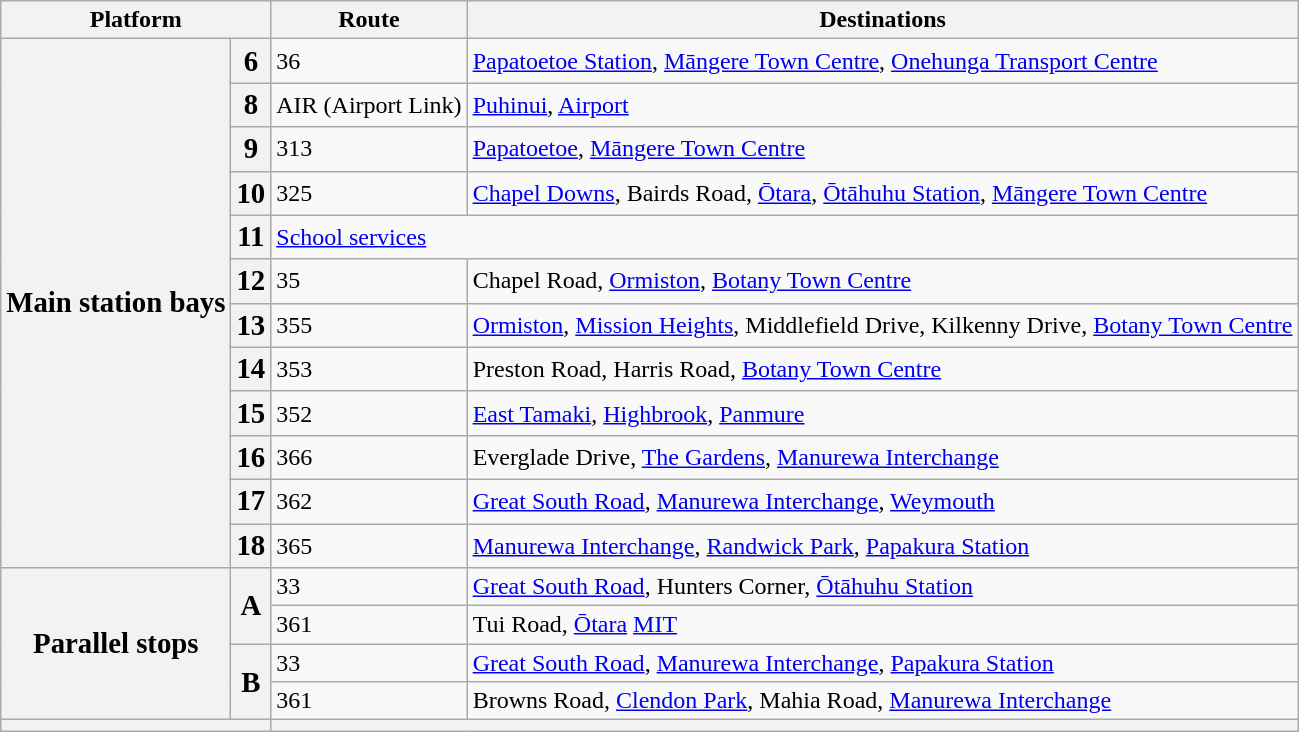<table class="wikitable">
<tr>
<th colspan="2">Platform</th>
<th>Route</th>
<th>Destinations</th>
</tr>
<tr>
<th rowspan="12"><big>Main station bays</big></th>
<th><big>6</big></th>
<td>36</td>
<td><a href='#'>Papatoetoe Station</a>, <a href='#'>Māngere Town Centre</a>, <a href='#'>Onehunga Transport Centre</a></td>
</tr>
<tr>
<th><big>8</big></th>
<td>AIR (Airport Link)</td>
<td><a href='#'>Puhinui</a>, <a href='#'>Airport</a></td>
</tr>
<tr>
<th><big>9</big></th>
<td>313</td>
<td><a href='#'>Papatoetoe</a>, <a href='#'>Māngere Town Centre</a></td>
</tr>
<tr>
<th><big>10</big></th>
<td>325</td>
<td><a href='#'>Chapel Downs</a>, Bairds Road, <a href='#'>Ōtara</a>, <a href='#'>Ōtāhuhu Station</a>, <a href='#'>Māngere Town Centre</a></td>
</tr>
<tr>
<th><big>11</big></th>
<td colspan="2"><a href='#'>School services</a></td>
</tr>
<tr>
<th><big>12</big></th>
<td>35</td>
<td>Chapel Road, <a href='#'>Ormiston</a>, <a href='#'>Botany Town Centre</a></td>
</tr>
<tr>
<th><big>13</big></th>
<td>355</td>
<td><a href='#'>Ormiston</a>, <a href='#'>Mission Heights</a>, Middlefield Drive, Kilkenny Drive, <a href='#'>Botany Town Centre</a></td>
</tr>
<tr>
<th><big>14</big></th>
<td>353</td>
<td>Preston Road, Harris Road, <a href='#'>Botany Town Centre</a></td>
</tr>
<tr>
<th><big>15</big></th>
<td>352</td>
<td><a href='#'>East Tamaki</a>, <a href='#'>Highbrook</a>, <a href='#'>Panmure</a></td>
</tr>
<tr>
<th><big>16</big></th>
<td>366</td>
<td>Everglade Drive, <a href='#'>The Gardens</a>, <a href='#'>Manurewa Interchange</a></td>
</tr>
<tr>
<th><big>17</big></th>
<td>362</td>
<td><a href='#'>Great South Road</a>, <a href='#'>Manurewa Interchange</a>, <a href='#'>Weymouth</a></td>
</tr>
<tr>
<th><big>18</big></th>
<td>365</td>
<td><a href='#'>Manurewa Interchange</a>, <a href='#'>Randwick Park</a>, <a href='#'>Papakura Station</a></td>
</tr>
<tr>
<th rowspan="4"><big>Parallel stops</big></th>
<th rowspan="2"><big>A</big></th>
<td>33</td>
<td><a href='#'>Great South Road</a>, Hunters Corner, <a href='#'>Ōtāhuhu Station</a></td>
</tr>
<tr>
<td>361</td>
<td>Tui Road, <a href='#'>Ōtara</a> <a href='#'>MIT</a></td>
</tr>
<tr>
<th rowspan="2"><big>B</big></th>
<td>33</td>
<td><a href='#'>Great South Road</a>, <a href='#'>Manurewa Interchange</a>, <a href='#'>Papakura Station</a></td>
</tr>
<tr>
<td>361</td>
<td>Browns Road, <a href='#'>Clendon Park</a>, Mahia Road, <a href='#'>Manurewa Interchange</a></td>
</tr>
<tr>
<th colspan="2"></th>
<th colspan="2"></th>
</tr>
</table>
